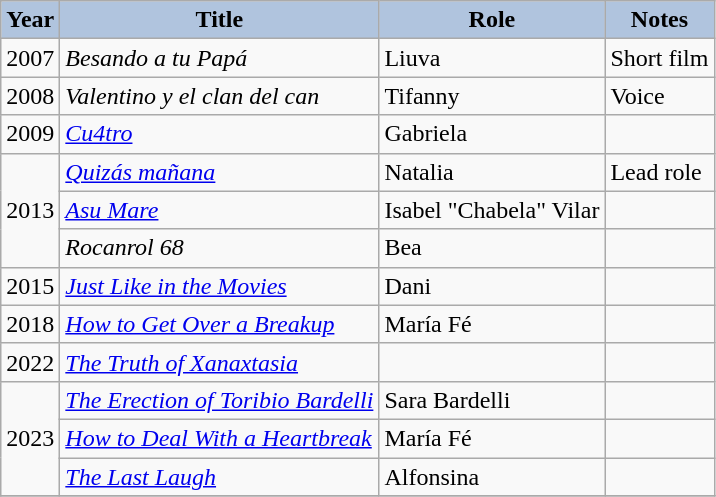<table class="wikitable">
<tr>
<th style="background:#B0C4DE;">Year</th>
<th style="background:#B0C4DE;">Title</th>
<th style="background:#B0C4DE;">Role</th>
<th style="background:#B0C4DE;">Notes</th>
</tr>
<tr>
<td>2007</td>
<td><em>Besando a tu Papá</em></td>
<td>Liuva</td>
<td>Short film</td>
</tr>
<tr>
<td>2008</td>
<td><em>Valentino y el clan del can</em></td>
<td>Tifanny</td>
<td>Voice</td>
</tr>
<tr>
<td>2009</td>
<td><em><a href='#'>Cu4tro</a></em></td>
<td>Gabriela</td>
<td></td>
</tr>
<tr>
<td rowspan=3>2013</td>
<td><em><a href='#'>Quizás mañana</a></em></td>
<td>Natalia</td>
<td>Lead role</td>
</tr>
<tr>
<td><em><a href='#'>Asu Mare</a></em></td>
<td>Isabel "Chabela" Vilar</td>
<td></td>
</tr>
<tr>
<td><em>Rocanrol 68</em></td>
<td>Bea</td>
<td></td>
</tr>
<tr>
<td>2015</td>
<td><em><a href='#'>Just Like in the Movies</a></em></td>
<td>Dani</td>
<td></td>
</tr>
<tr>
<td>2018</td>
<td><em><a href='#'>How to Get Over a Breakup</a></em></td>
<td>María Fé</td>
<td></td>
</tr>
<tr>
<td>2022</td>
<td><em><a href='#'>The Truth of Xanaxtasia</a></em></td>
<td></td>
<td></td>
</tr>
<tr>
<td rowspan="3">2023</td>
<td><em><a href='#'>The Erection of Toribio Bardelli</a></em></td>
<td>Sara Bardelli</td>
<td></td>
</tr>
<tr>
<td><em><a href='#'>How to Deal With a Heartbreak</a></em></td>
<td>María Fé</td>
<td></td>
</tr>
<tr>
<td><em><a href='#'>The Last Laugh</a></em></td>
<td>Alfonsina</td>
<td></td>
</tr>
<tr>
</tr>
</table>
